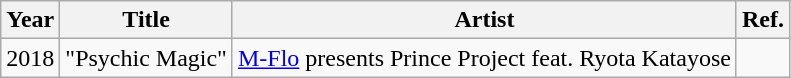<table class="wikitable">
<tr>
<th>Year</th>
<th>Title</th>
<th>Artist</th>
<th>Ref.</th>
</tr>
<tr>
<td>2018</td>
<td>"Psychic Magic"</td>
<td><a href='#'>M-Flo</a> presents Prince Project feat. Ryota Katayose</td>
<td></td>
</tr>
</table>
